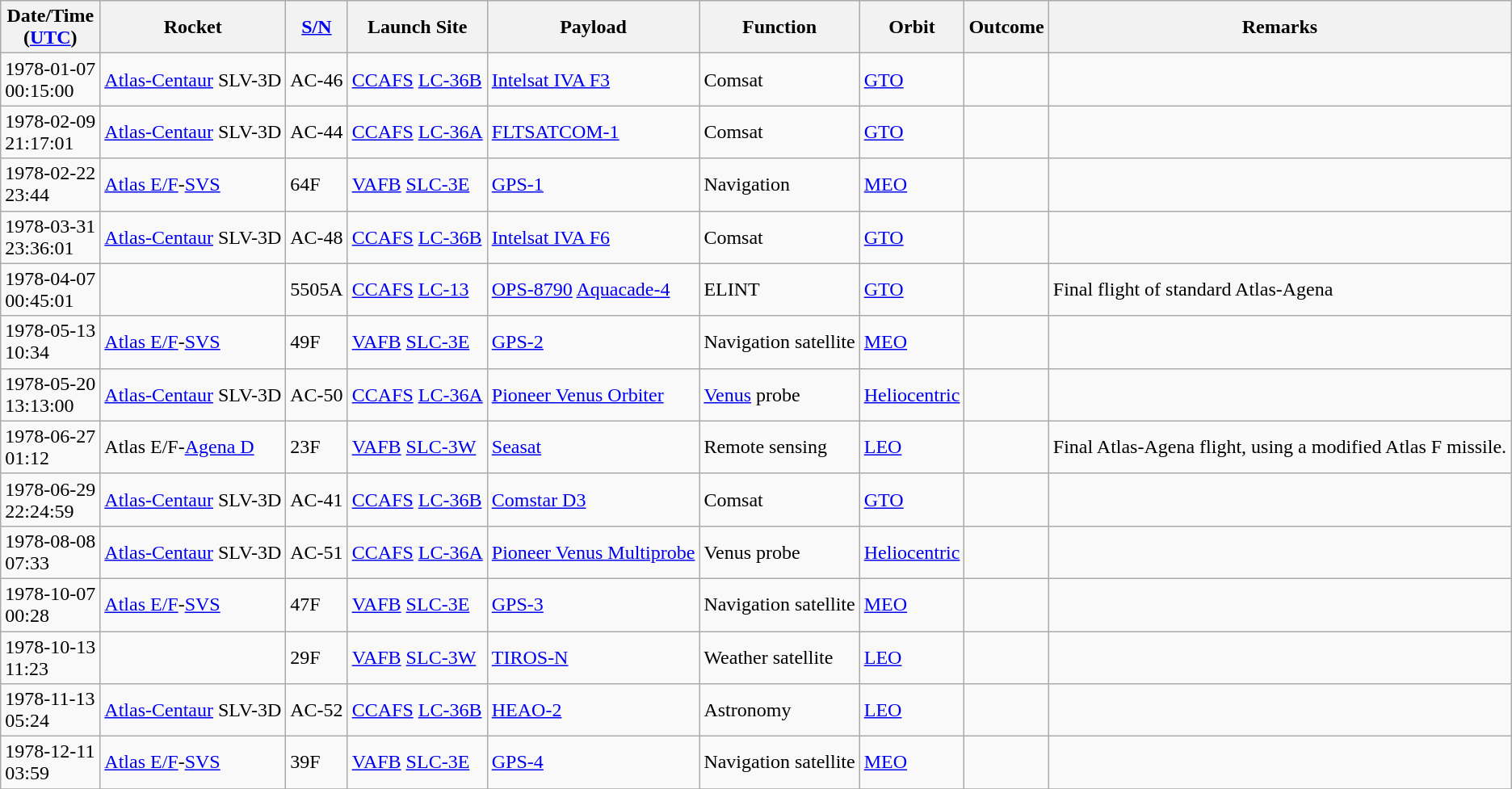<table class="wikitable" style="margin: 1em 1em 1em 0";>
<tr>
<th>Date/Time<br>(<a href='#'>UTC</a>)</th>
<th>Rocket</th>
<th><a href='#'>S/N</a></th>
<th>Launch Site</th>
<th>Payload</th>
<th>Function</th>
<th>Orbit</th>
<th>Outcome</th>
<th>Remarks</th>
</tr>
<tr>
<td>1978-01-07<br>00:15:00</td>
<td><a href='#'>Atlas-Centaur</a> SLV-3D</td>
<td>AC-46</td>
<td><a href='#'>CCAFS</a> <a href='#'>LC-36B</a></td>
<td><a href='#'>Intelsat IVA F3</a></td>
<td>Comsat</td>
<td><a href='#'>GTO</a></td>
<td></td>
<td></td>
</tr>
<tr>
<td>1978-02-09<br>21:17:01</td>
<td><a href='#'>Atlas-Centaur</a> SLV-3D</td>
<td>AC-44</td>
<td><a href='#'>CCAFS</a> <a href='#'>LC-36A</a></td>
<td><a href='#'>FLTSATCOM-1</a></td>
<td>Comsat</td>
<td><a href='#'>GTO</a></td>
<td></td>
<td></td>
</tr>
<tr>
<td>1978-02-22<br>23:44</td>
<td><a href='#'>Atlas E/F</a>-<a href='#'>SVS</a></td>
<td>64F</td>
<td><a href='#'>VAFB</a> <a href='#'>SLC-3E</a></td>
<td><a href='#'>GPS-1</a></td>
<td>Navigation</td>
<td><a href='#'>MEO</a></td>
<td></td>
<td></td>
</tr>
<tr>
<td>1978-03-31<br>23:36:01</td>
<td><a href='#'>Atlas-Centaur</a> SLV-3D</td>
<td>AC-48</td>
<td><a href='#'>CCAFS</a> <a href='#'>LC-36B</a></td>
<td><a href='#'>Intelsat IVA F6</a></td>
<td>Comsat</td>
<td><a href='#'>GTO</a></td>
<td></td>
<td></td>
</tr>
<tr>
<td>1978-04-07<br>00:45:01</td>
<td></td>
<td>5505A</td>
<td><a href='#'>CCAFS</a> <a href='#'>LC-13</a></td>
<td><a href='#'>OPS-8790</a> <a href='#'>Aquacade-4</a></td>
<td>ELINT</td>
<td><a href='#'>GTO</a></td>
<td></td>
<td>Final flight of standard Atlas-Agena</td>
</tr>
<tr>
<td>1978-05-13<br>10:34</td>
<td><a href='#'>Atlas E/F</a>-<a href='#'>SVS</a></td>
<td>49F</td>
<td><a href='#'>VAFB</a> <a href='#'>SLC-3E</a></td>
<td><a href='#'>GPS-2</a></td>
<td>Navigation satellite</td>
<td><a href='#'>MEO</a></td>
<td></td>
<td></td>
</tr>
<tr>
<td>1978-05-20<br>13:13:00</td>
<td><a href='#'>Atlas-Centaur</a> SLV-3D</td>
<td>AC-50</td>
<td><a href='#'>CCAFS</a> <a href='#'>LC-36A</a></td>
<td><a href='#'>Pioneer Venus Orbiter</a></td>
<td><a href='#'>Venus</a> probe</td>
<td><a href='#'>Heliocentric</a></td>
<td></td>
<td></td>
</tr>
<tr>
<td>1978-06-27<br>01:12</td>
<td>Atlas E/F-<a href='#'>Agena D</a></td>
<td>23F</td>
<td><a href='#'>VAFB</a> <a href='#'>SLC-3W</a></td>
<td><a href='#'>Seasat</a></td>
<td>Remote sensing</td>
<td><a href='#'>LEO</a></td>
<td></td>
<td>Final Atlas-Agena flight, using a modified Atlas F missile.</td>
</tr>
<tr>
<td>1978-06-29<br>22:24:59</td>
<td><a href='#'>Atlas-Centaur</a> SLV-3D</td>
<td>AC-41</td>
<td><a href='#'>CCAFS</a> <a href='#'>LC-36B</a></td>
<td><a href='#'>Comstar D3</a></td>
<td>Comsat</td>
<td><a href='#'>GTO</a></td>
<td></td>
<td></td>
</tr>
<tr>
<td>1978-08-08<br>07:33</td>
<td><a href='#'>Atlas-Centaur</a> SLV-3D</td>
<td>AC-51</td>
<td><a href='#'>CCAFS</a> <a href='#'>LC-36A</a></td>
<td><a href='#'>Pioneer Venus Multiprobe</a></td>
<td>Venus probe</td>
<td><a href='#'>Heliocentric</a></td>
<td></td>
<td></td>
</tr>
<tr>
<td>1978-10-07<br>00:28</td>
<td><a href='#'>Atlas E/F</a>-<a href='#'>SVS</a></td>
<td>47F</td>
<td><a href='#'>VAFB</a> <a href='#'>SLC-3E</a></td>
<td><a href='#'>GPS-3</a></td>
<td>Navigation satellite</td>
<td><a href='#'>MEO</a></td>
<td></td>
<td></td>
</tr>
<tr>
<td>1978-10-13<br>11:23</td>
<td></td>
<td>29F</td>
<td><a href='#'>VAFB</a> <a href='#'>SLC-3W</a></td>
<td><a href='#'>TIROS-N</a></td>
<td>Weather satellite</td>
<td><a href='#'>LEO</a></td>
<td></td>
<td></td>
</tr>
<tr>
<td>1978-11-13<br>05:24</td>
<td><a href='#'>Atlas-Centaur</a> SLV-3D</td>
<td>AC-52</td>
<td><a href='#'>CCAFS</a> <a href='#'>LC-36B</a></td>
<td><a href='#'>HEAO-2</a></td>
<td>Astronomy</td>
<td><a href='#'>LEO</a></td>
<td></td>
<td></td>
</tr>
<tr>
<td>1978-12-11<br>03:59</td>
<td><a href='#'>Atlas E/F</a>-<a href='#'>SVS</a></td>
<td>39F</td>
<td><a href='#'>VAFB</a> <a href='#'>SLC-3E</a></td>
<td><a href='#'>GPS-4</a></td>
<td>Navigation satellite</td>
<td><a href='#'>MEO</a></td>
<td></td>
<td></td>
</tr>
<tr>
</tr>
</table>
